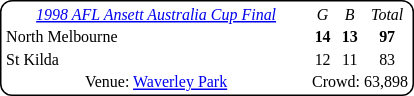<table style="margin-right:4px; margin-top:8px; float:right; border:1px #000000 solid; border-radius:8px; background:#FFFFFF; font-family:Verdana; font-size:8pt; text-align:center;">
<tr>
<td width=200><em><a href='#'>1998 AFL Ansett Australia Cup Final</a></em></td>
<td><em>G</em></td>
<td><em>B</em></td>
<td><em>Total</em></td>
</tr>
<tr>
<td style="text-align:left"> North Melbourne</td>
<td><strong>14</strong></td>
<td><strong>13</strong></td>
<td><strong>97</strong></td>
</tr>
<tr>
<td style="text-align:left"> St Kilda</td>
<td>12</td>
<td>11</td>
<td>83</td>
</tr>
<tr>
<td>Venue: <a href='#'>Waverley Park</a></td>
<td colspan="3">Crowd: 63,898</td>
</tr>
</table>
